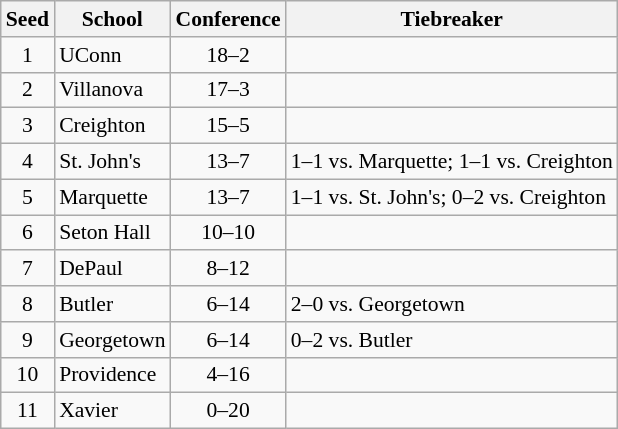<table class="wikitable" style="white-space:nowrap; font-size:90%;text-align:center">
<tr>
<th>Seed</th>
<th>School</th>
<th>Conference</th>
<th>Tiebreaker</th>
</tr>
<tr>
<td>1</td>
<td align="left">UConn</td>
<td>18–2</td>
<td align="left"></td>
</tr>
<tr>
<td>2</td>
<td align="left">Villanova</td>
<td>17–3</td>
<td align="left"></td>
</tr>
<tr>
<td>3</td>
<td align="left">Creighton</td>
<td>15–5</td>
<td align="left"></td>
</tr>
<tr>
<td>4</td>
<td align="left">St. John's</td>
<td>13–7</td>
<td align="left">1–1 vs. Marquette; 1–1 vs. Creighton</td>
</tr>
<tr>
<td>5</td>
<td align="left">Marquette</td>
<td>13–7</td>
<td align="left">1–1 vs. St. John's; 0–2 vs. Creighton</td>
</tr>
<tr>
<td>6</td>
<td align="left">Seton Hall</td>
<td>10–10</td>
<td align="left"></td>
</tr>
<tr>
<td>7</td>
<td align="left">DePaul</td>
<td>8–12</td>
<td align="left"></td>
</tr>
<tr>
<td>8</td>
<td align="left">Butler</td>
<td>6–14</td>
<td align="left">2–0 vs. Georgetown</td>
</tr>
<tr>
<td>9</td>
<td align="left">Georgetown</td>
<td>6–14</td>
<td align="left">0–2 vs. Butler</td>
</tr>
<tr>
<td>10</td>
<td align="left">Providence</td>
<td>4–16</td>
<td align="left"></td>
</tr>
<tr>
<td>11</td>
<td align="left">Xavier</td>
<td>0–20</td>
<td align="left"></td>
</tr>
</table>
